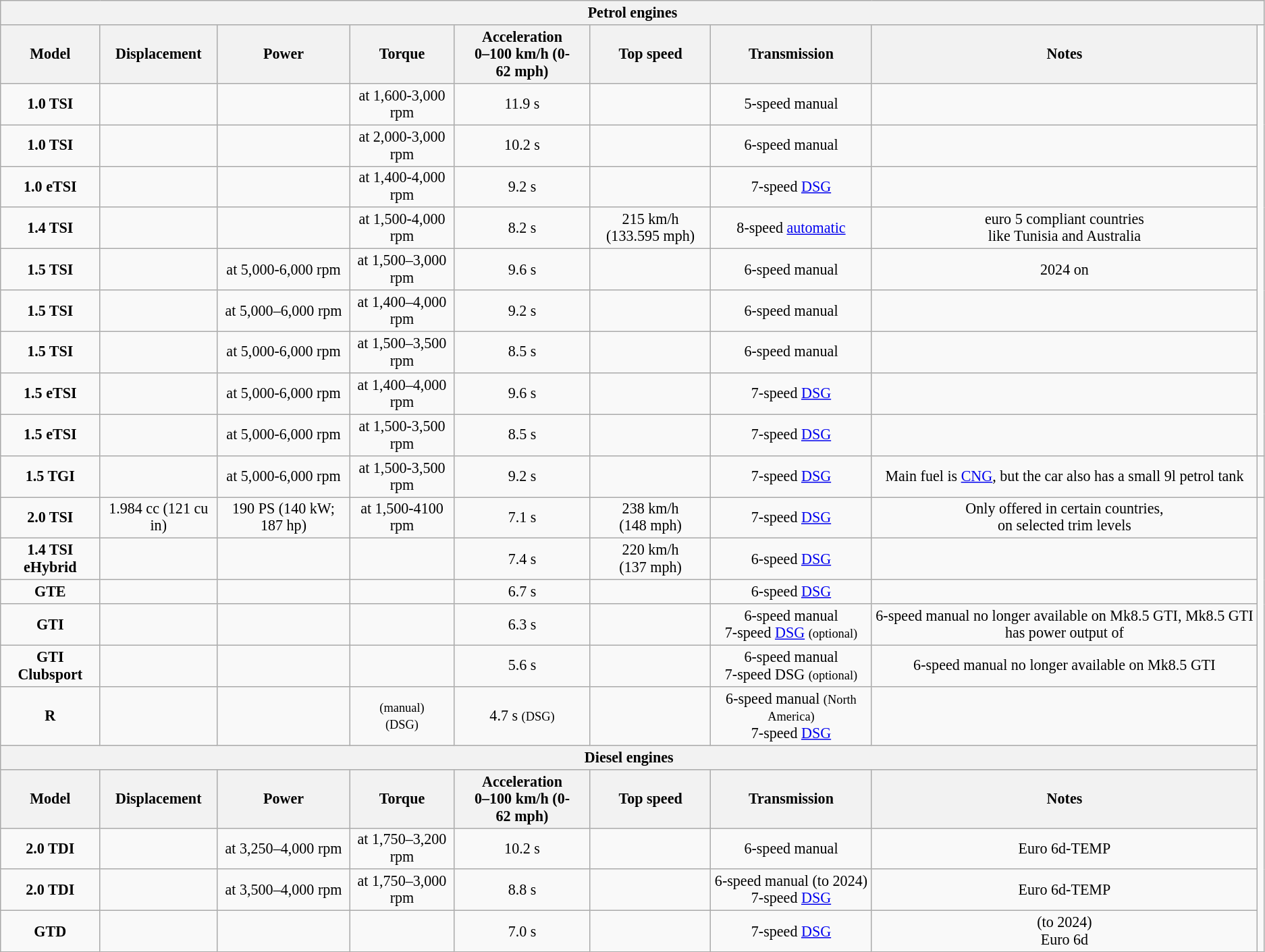<table class="wikitable" style="text-align:center; font-size:92%;">
<tr>
<th colspan=9>Petrol engines</th>
</tr>
<tr>
<th>Model</th>
<th>Displacement</th>
<th>Power</th>
<th>Torque</th>
<th>Acceleration<br>0–100 km/h (0-62 mph)</th>
<th>Top speed</th>
<th>Transmission</th>
<th>Notes</th>
</tr>
<tr>
<td><strong>1.0 TSI</strong></td>
<td></td>
<td></td>
<td> at 1,600-3,000 rpm</td>
<td>11.9 s</td>
<td></td>
<td>5-speed manual</td>
<td></td>
</tr>
<tr>
<td><strong>1.0 TSI</strong></td>
<td></td>
<td></td>
<td> at 2,000-3,000 rpm</td>
<td>10.2 s</td>
<td></td>
<td>6-speed manual</td>
<td></td>
</tr>
<tr>
<td><strong>1.0 eTSI</strong></td>
<td></td>
<td></td>
<td> at 1,400-4,000 rpm</td>
<td>9.2 s</td>
<td></td>
<td>7-speed <a href='#'>DSG</a></td>
<td></td>
</tr>
<tr>
<td><strong>1.4 TSI</strong></td>
<td></td>
<td></td>
<td> at 1,500-4,000 rpm</td>
<td>8.2 s</td>
<td>215 km/h<br>(133.595 mph)</td>
<td>8-speed <a href='#'>automatic</a></td>
<td>euro 5 compliant countries<br>like Tunisia and Australia</td>
</tr>
<tr>
<td><strong>1.5 TSI</strong></td>
<td></td>
<td> at 5,000-6,000 rpm</td>
<td> at 1,500–3,000 rpm</td>
<td>9.6 s</td>
<td></td>
<td>6-speed manual</td>
<td>2024 on</td>
</tr>
<tr>
<td><strong>1.5 TSI</strong></td>
<td></td>
<td> at 5,000–6,000 rpm</td>
<td> at 1,400–4,000 rpm</td>
<td>9.2 s</td>
<td></td>
<td>6-speed manual</td>
<td></td>
</tr>
<tr>
<td><strong>1.5 TSI</strong></td>
<td></td>
<td> at 5,000-6,000 rpm</td>
<td> at 1,500–3,500 rpm</td>
<td>8.5 s</td>
<td></td>
<td>6-speed manual</td>
<td></td>
</tr>
<tr>
<td><strong>1.5 eTSI</strong></td>
<td></td>
<td> at 5,000-6,000 rpm</td>
<td> at 1,400–4,000 rpm</td>
<td>9.6 s</td>
<td></td>
<td>7-speed <a href='#'>DSG</a></td>
<td></td>
</tr>
<tr>
<td><strong>1.5 eTSI</strong></td>
<td></td>
<td> at 5,000-6,000 rpm</td>
<td> at 1,500-3,500 rpm</td>
<td>8.5 s</td>
<td></td>
<td>7-speed <a href='#'>DSG</a></td>
<td></td>
</tr>
<tr>
<td><strong>1.5 TGI</strong></td>
<td></td>
<td> at 5,000-6,000 rpm</td>
<td> at 1,500-3,500 rpm</td>
<td>9.2 s</td>
<td></td>
<td>7-speed <a href='#'>DSG</a></td>
<td>Main fuel is <a href='#'>CNG</a>, but the car also has a small 9l petrol tank</td>
<td></td>
</tr>
<tr>
<td><strong>2.0 TSI</strong></td>
<td>1.984 cc (121 cu in)</td>
<td>190 PS (140 kW; 187 hp)</td>
<td> at 1,500-4100 rpm</td>
<td>7.1 s</td>
<td>238 km/h (148 mph)</td>
<td>7-speed <a href='#'>DSG</a></td>
<td>Only offered in certain countries,<br>on selected trim levels</td>
</tr>
<tr>
<td><strong>1.4 TSI eHybrid</strong></td>
<td></td>
<td></td>
<td></td>
<td>7.4 s</td>
<td>220 km/h (137 mph)</td>
<td>6-speed <a href='#'>DSG</a></td>
<td></td>
</tr>
<tr>
<td><strong>GTE</strong></td>
<td></td>
<td></td>
<td></td>
<td>6.7 s</td>
<td></td>
<td>6-speed <a href='#'>DSG</a></td>
<td></td>
</tr>
<tr>
<td><strong>GTI</strong></td>
<td></td>
<td></td>
<td></td>
<td>6.3 s</td>
<td></td>
<td>6-speed manual<br>7-speed <a href='#'>DSG</a> <small>(optional)</small></td>
<td>6-speed manual no longer available on Mk8.5 GTI, Mk8.5 GTI has power output of </td>
</tr>
<tr>
<td><strong>GTI Clubsport</strong></td>
<td></td>
<td></td>
<td></td>
<td>5.6 s</td>
<td></td>
<td>6-speed manual<br>7-speed DSG <small>(optional)</small></td>
<td>6-speed manual no longer available on Mk8.5 GTI</td>
</tr>
<tr>
<td><strong>R</strong></td>
<td></td>
<td></td>
<td> <small>(manual)</small><br> <small>(DSG)</small></td>
<td>4.7 s <small>(DSG)</small></td>
<td></td>
<td>6-speed manual <small>(North America)</small><br>7-speed <a href='#'>DSG</a></td>
<td></td>
</tr>
<tr>
<th colspan=8>Diesel engines</th>
</tr>
<tr>
<th>Model</th>
<th>Displacement</th>
<th>Power</th>
<th>Torque</th>
<th>Acceleration<br>0–100 km/h (0-62 mph)</th>
<th>Top speed</th>
<th>Transmission</th>
<th>Notes</th>
</tr>
<tr>
<td><strong>2.0 TDI</strong></td>
<td></td>
<td> at 3,250–4,000 rpm</td>
<td> at 1,750–3,200 rpm</td>
<td>10.2 s</td>
<td></td>
<td>6-speed manual</td>
<td>Euro 6d-TEMP</td>
</tr>
<tr>
<td><strong>2.0 TDI</strong></td>
<td></td>
<td> at 3,500–4,000 rpm</td>
<td> at 1,750–3,000 rpm</td>
<td>8.8 s</td>
<td></td>
<td>6-speed manual (to 2024)<br> 7-speed <a href='#'>DSG</a></td>
<td>Euro 6d-TEMP</td>
</tr>
<tr>
<td><strong>GTD</strong></td>
<td></td>
<td></td>
<td></td>
<td>7.0 s</td>
<td></td>
<td>7-speed <a href='#'>DSG</a></td>
<td>(to 2024)<br>Euro 6d</td>
</tr>
</table>
